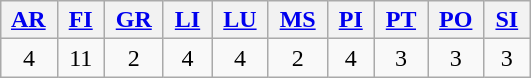<table class="wikitable">
<tr style="vertical-align:bottom;">
<th> <a href='#'>AR</a> </th>
<th> <a href='#'>FI</a> </th>
<th> <a href='#'>GR</a> </th>
<th> <a href='#'>LI</a> </th>
<th> <a href='#'>LU</a> </th>
<th> <a href='#'>MS</a> </th>
<th> <a href='#'>PI</a> </th>
<th> <a href='#'>PT</a> </th>
<th> <a href='#'>PO</a> </th>
<th> <a href='#'>SI</a> </th>
</tr>
<tr style="text-align:center;">
<td>4</td>
<td>11</td>
<td>2</td>
<td>4</td>
<td>4</td>
<td>2</td>
<td>4</td>
<td>3</td>
<td>3</td>
<td>3</td>
</tr>
</table>
